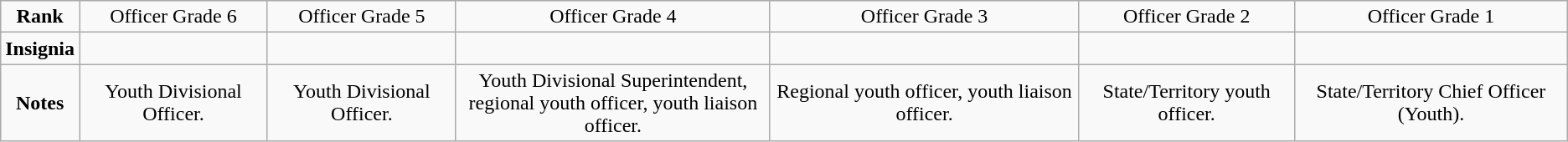<table class="wikitable" style="text-align:center">
<tr>
<td><strong>Rank</strong></td>
<td>Officer Grade 6</td>
<td>Officer Grade 5</td>
<td>Officer Grade 4</td>
<td>Officer Grade 3</td>
<td>Officer Grade 2</td>
<td>Officer Grade 1</td>
</tr>
<tr>
<td><strong>Insignia</strong></td>
<td></td>
<td></td>
<td></td>
<td></td>
<td></td>
<td></td>
</tr>
<tr>
<td><strong>Notes</strong></td>
<td>Youth Divisional Officer.</td>
<td>Youth Divisional Officer.</td>
<td>Youth Divisional Superintendent, <br> regional youth officer, youth liaison officer.</td>
<td>Regional youth officer, youth liaison officer.</td>
<td>State/Territory youth officer.</td>
<td>State/Territory Chief Officer (Youth).</td>
</tr>
</table>
